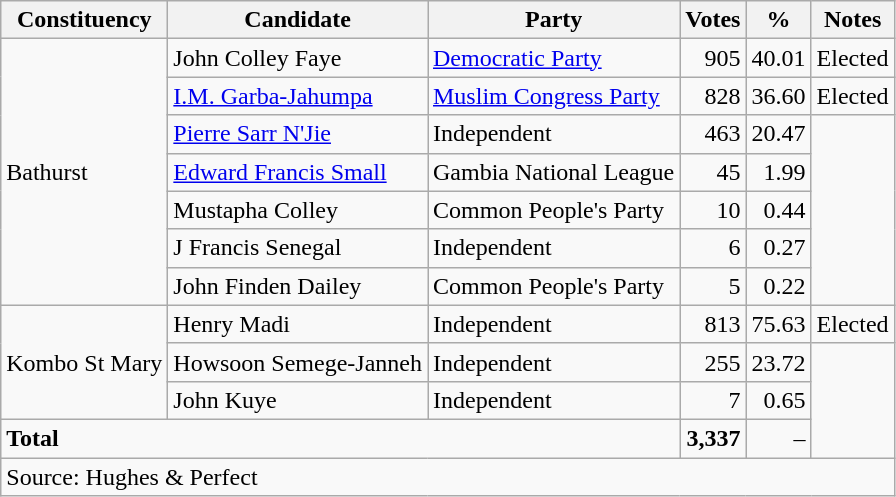<table class=wikitable style=text-align:right>
<tr>
<th>Constituency</th>
<th>Candidate</th>
<th>Party</th>
<th>Votes</th>
<th>%</th>
<th>Notes</th>
</tr>
<tr>
<td align=left rowspan=7>Bathurst</td>
<td align=left>John Colley Faye</td>
<td align=left><a href='#'>Democratic Party</a></td>
<td>905</td>
<td>40.01</td>
<td>Elected</td>
</tr>
<tr>
<td align=left><a href='#'>I.M. Garba-Jahumpa</a></td>
<td align=left><a href='#'>Muslim Congress Party</a></td>
<td>828</td>
<td>36.60</td>
<td>Elected</td>
</tr>
<tr>
<td align=left><a href='#'>Pierre Sarr N'Jie</a></td>
<td align=left>Independent</td>
<td>463</td>
<td>20.47</td>
<td rowspan=5></td>
</tr>
<tr>
<td align=left><a href='#'>Edward Francis Small</a></td>
<td align=left>Gambia National League</td>
<td>45</td>
<td>1.99</td>
</tr>
<tr>
<td align=left>Mustapha Colley</td>
<td align=left>Common People's Party</td>
<td>10</td>
<td>0.44</td>
</tr>
<tr>
<td align=left>J Francis Senegal</td>
<td align=left>Independent</td>
<td>6</td>
<td>0.27</td>
</tr>
<tr>
<td align=left>John Finden Dailey</td>
<td align=left>Common People's Party</td>
<td>5</td>
<td>0.22</td>
</tr>
<tr>
<td align=left rowspan=3>Kombo St Mary</td>
<td align=left>Henry Madi</td>
<td align=left>Independent</td>
<td>813</td>
<td>75.63</td>
<td>Elected</td>
</tr>
<tr>
<td align=left>Howsoon Semege-Janneh</td>
<td align=left>Independent</td>
<td>255</td>
<td>23.72</td>
<td rowspan=3></td>
</tr>
<tr>
<td align=left>John Kuye</td>
<td align=left>Independent</td>
<td>7</td>
<td>0.65</td>
</tr>
<tr>
<td align=left colspan=3><strong>Total</strong></td>
<td><strong>3,337</strong></td>
<td>–</td>
</tr>
<tr>
<td align=left colspan=6>Source: Hughes & Perfect</td>
</tr>
</table>
